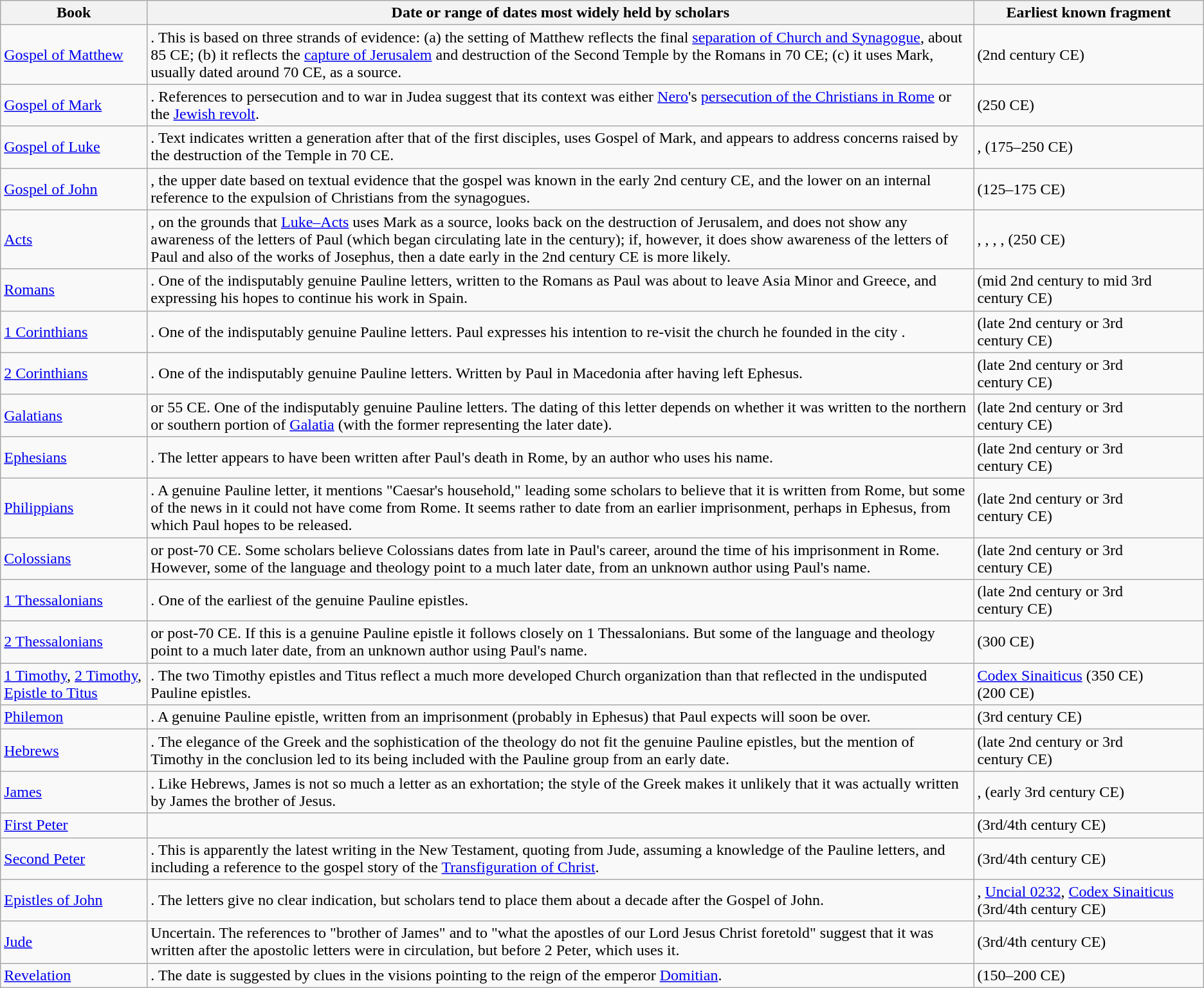<table class="wikitable sortable">
<tr>
<th>Book</th>
<th>Date or range of dates most widely held by scholars</th>
<th>Earliest known fragment</th>
</tr>
<tr>
<td><a href='#'>Gospel of Matthew</a></td>
<td>. This is based on three strands of evidence: (a) the setting of Matthew reflects the final <a href='#'>separation of Church and Synagogue</a>, about 85 CE; (b) it reflects the <a href='#'>capture of Jerusalem</a> and destruction of the Second Temple by the Romans in 70 CE; (c) it uses Mark, usually dated around 70 CE, as a source.</td>
<td> (2nd century CE)</td>
</tr>
<tr>
<td><a href='#'>Gospel of Mark</a></td>
<td>. References to persecution and to war in Judea suggest that its context was either <a href='#'>Nero</a>'s <a href='#'>persecution of the Christians in Rome</a> or the <a href='#'>Jewish revolt</a>.</td>
<td> (250 CE)</td>
</tr>
<tr>
<td><a href='#'>Gospel of Luke</a></td>
<td>. Text indicates written a generation after that of the first disciples, uses Gospel of Mark, and appears to address concerns raised by the destruction of the Temple in 70 CE.</td>
<td>,  (175–250 CE)</td>
</tr>
<tr>
<td><a href='#'>Gospel of John</a></td>
<td>, the upper date based on textual evidence that the gospel was known in the early 2nd century CE, and the lower on an internal reference to the expulsion of Christians from the synagogues.</td>
<td> (125–175 CE)</td>
</tr>
<tr>
<td><a href='#'>Acts</a></td>
<td>, on the grounds that <a href='#'>Luke–Acts</a> uses Mark as a source, looks back on the destruction of Jerusalem, and does not show any awareness of the letters of Paul (which began circulating late in the century); if, however, it does show awareness of the letters of Paul and also of the works of Josephus, then a date early in the 2nd century CE is more likely.</td>
<td>, , , ,  (250 CE)</td>
</tr>
<tr>
<td><a href='#'>Romans</a></td>
<td>. One of the indisputably genuine Pauline letters, written to the Romans as Paul was about to leave Asia Minor and Greece, and expressing his hopes to continue his work in Spain.</td>
<td> (mid 2nd century to mid 3rd century CE)</td>
</tr>
<tr>
<td><a href='#'>1 Corinthians</a></td>
<td>. One of the indisputably genuine Pauline letters. Paul expresses his intention to re-visit the church he founded in the city .</td>
<td> (late 2nd century or 3rd century CE)</td>
</tr>
<tr>
<td><a href='#'>2 Corinthians</a></td>
<td>. One of the indisputably genuine Pauline letters. Written by Paul in Macedonia after having left Ephesus.</td>
<td> (late 2nd century or 3rd century CE)</td>
</tr>
<tr>
<td><a href='#'>Galatians</a></td>
<td> or 55 CE. One of the indisputably genuine Pauline letters. The dating of this letter depends on whether it was written to the northern or southern portion of <a href='#'>Galatia</a> (with the former representing the later date).</td>
<td> (late 2nd century or 3rd century CE)</td>
</tr>
<tr>
<td><a href='#'>Ephesians</a></td>
<td>. The letter appears to have been written after Paul's death in Rome, by an author who uses his name.</td>
<td> (late 2nd century or 3rd century CE)</td>
</tr>
<tr>
<td><a href='#'>Philippians</a></td>
<td>. A genuine Pauline letter, it mentions "Caesar's household," leading some scholars to believe that it is written from Rome, but some of the news in it could not have come from Rome. It seems rather to date from an earlier imprisonment, perhaps in Ephesus, from which Paul hopes to be released.</td>
<td> (late 2nd century or 3rd century CE)</td>
</tr>
<tr>
<td><a href='#'>Colossians</a></td>
<td> or post-70 CE. Some scholars believe Colossians dates from late in Paul's career, around the time of his imprisonment in Rome. However, some of the language and theology point to a much later date, from an unknown author using Paul's name.</td>
<td> (late 2nd century or 3rd century CE)</td>
</tr>
<tr>
<td><a href='#'>1 Thessalonians</a></td>
<td>. One of the earliest of the genuine Pauline epistles.</td>
<td> (late 2nd century or 3rd century CE)</td>
</tr>
<tr>
<td><a href='#'>2 Thessalonians</a></td>
<td> or post-70 CE. If this is a genuine Pauline epistle it follows closely on 1 Thessalonians. But some of the language and theology point to a much later date, from an unknown author using Paul's name.</td>
<td> (300 CE)</td>
</tr>
<tr>
<td><a href='#'>1 Timothy</a>, <a href='#'>2 Timothy</a>, <a href='#'>Epistle to Titus</a></td>
<td>. The two Timothy epistles and Titus reflect a much more developed Church organization than that reflected in the undisputed Pauline epistles.</td>
<td><a href='#'>Codex Sinaiticus</a> (350 CE) (200 CE)</td>
</tr>
<tr>
<td><a href='#'>Philemon</a></td>
<td>. A genuine Pauline epistle, written from an imprisonment (probably in Ephesus) that Paul expects will soon be over.</td>
<td> (3rd century CE)</td>
</tr>
<tr>
<td><a href='#'>Hebrews</a></td>
<td>. The elegance of the Greek and the sophistication of the theology do not fit the genuine Pauline epistles, but the mention of Timothy in the conclusion led to its being included with the Pauline group from an early date.</td>
<td> (late 2nd century or 3rd century CE)</td>
</tr>
<tr>
<td><a href='#'>James</a></td>
<td>. Like Hebrews, James is not so much a letter as an exhortation; the style of the Greek makes it unlikely that it was actually written by James the brother of Jesus.</td>
<td>,  (early 3rd century CE)</td>
</tr>
<tr>
<td><a href='#'>First Peter</a></td>
<td></td>
<td> (3rd/4th century CE)</td>
</tr>
<tr>
<td><a href='#'>Second Peter</a></td>
<td>. This is apparently the latest writing in the New Testament, quoting from Jude, assuming a knowledge of the Pauline letters, and including a reference to the gospel story of the <a href='#'>Transfiguration of Christ</a>.</td>
<td> (3rd/4th century CE)</td>
</tr>
<tr>
<td><a href='#'>Epistles of John</a></td>
<td>. The letters give no clear indication, but scholars tend to place them about a decade after the Gospel of John.</td>
<td>, <a href='#'>Uncial 0232</a>, <a href='#'>Codex Sinaiticus</a> (3rd/4th century CE)</td>
</tr>
<tr>
<td><a href='#'>Jude</a></td>
<td>Uncertain. The references to "brother of James" and to "what the apostles of our Lord Jesus Christ foretold" suggest that it was written after the apostolic letters were in circulation, but before 2 Peter, which uses it.</td>
<td> (3rd/4th century CE)</td>
</tr>
<tr>
<td><a href='#'>Revelation</a></td>
<td>. The date is suggested by clues in the visions pointing to the reign of the emperor <a href='#'>Domitian</a>.</td>
<td> (150–200 CE)</td>
</tr>
</table>
